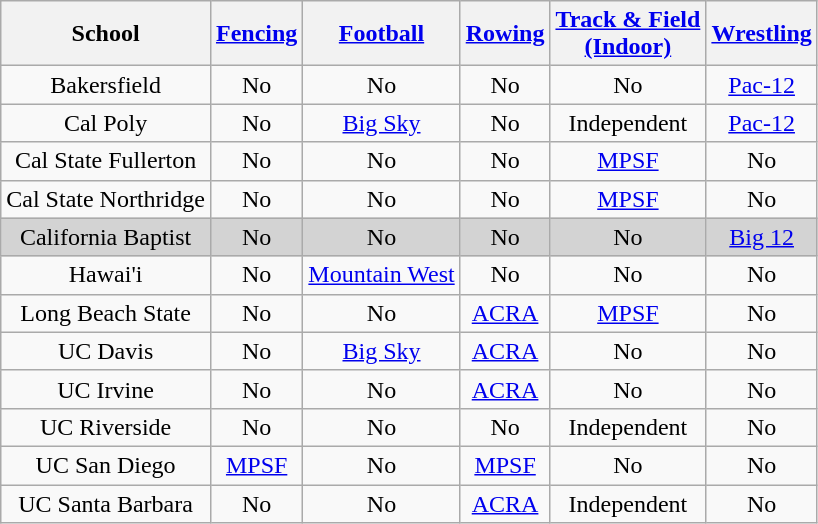<table class="wikitable sortable">
<tr style="text-align:center">
<th>School</th>
<th><a href='#'>Fencing</a></th>
<th><a href='#'>Football</a></th>
<th><a href='#'>Rowing</a></th>
<th><a href='#'>Track & Field<br>(Indoor)</a></th>
<th><a href='#'>Wrestling</a></th>
</tr>
<tr style="text-align:center">
<td>Bakersfield</td>
<td>No</td>
<td>No</td>
<td>No</td>
<td>No</td>
<td><a href='#'>Pac-12</a></td>
</tr>
<tr style="text-align:center">
<td>Cal Poly</td>
<td>No</td>
<td><a href='#'>Big Sky</a></td>
<td>No</td>
<td>Independent</td>
<td><a href='#'>Pac-12</a></td>
</tr>
<tr style="text-align:center">
<td>Cal State Fullerton</td>
<td>No</td>
<td>No</td>
<td>No</td>
<td><a href='#'>MPSF</a></td>
<td>No</td>
</tr>
<tr style="text-align:center">
<td>Cal State Northridge</td>
<td>No</td>
<td>No</td>
<td>No</td>
<td><a href='#'>MPSF</a></td>
<td>No</td>
</tr>
<tr style="text-align:center" bgcolor=lightgray>
<td>California Baptist</td>
<td>No</td>
<td>No</td>
<td>No</td>
<td>No</td>
<td><a href='#'>Big 12</a></td>
</tr>
<tr style="text-align:center">
<td>Hawai'i</td>
<td>No</td>
<td><a href='#'>Mountain West</a></td>
<td>No</td>
<td>No</td>
<td>No</td>
</tr>
<tr style="text-align:center">
<td>Long Beach State</td>
<td>No</td>
<td>No</td>
<td><a href='#'>ACRA</a></td>
<td><a href='#'>MPSF</a></td>
<td>No</td>
</tr>
<tr style="text-align:center">
<td>UC Davis</td>
<td>No</td>
<td><a href='#'>Big Sky</a></td>
<td><a href='#'>ACRA</a></td>
<td>No</td>
<td>No</td>
</tr>
<tr style="text-align:center">
<td>UC Irvine</td>
<td>No</td>
<td>No</td>
<td><a href='#'>ACRA</a></td>
<td>No</td>
<td>No</td>
</tr>
<tr style="text-align:center">
<td>UC Riverside</td>
<td>No</td>
<td>No</td>
<td>No</td>
<td>Independent</td>
<td>No</td>
</tr>
<tr style="text-align:center">
<td>UC San Diego</td>
<td><a href='#'>MPSF</a></td>
<td>No</td>
<td><a href='#'>MPSF</a></td>
<td>No</td>
<td>No</td>
</tr>
<tr style="text-align:center">
<td>UC Santa Barbara</td>
<td>No</td>
<td>No</td>
<td><a href='#'>ACRA</a></td>
<td>Independent</td>
<td>No</td>
</tr>
</table>
